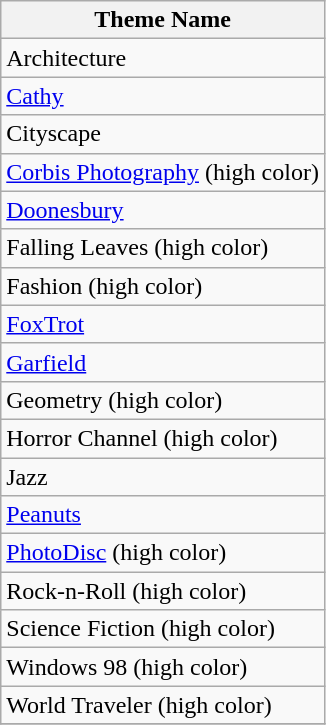<table class="wikitable sortable collapsible">
<tr>
<th>Theme Name</th>
</tr>
<tr>
<td>Architecture</td>
</tr>
<tr>
<td><a href='#'>Cathy</a></td>
</tr>
<tr>
<td>Cityscape</td>
</tr>
<tr>
<td><a href='#'>Corbis Photography</a> (high color)</td>
</tr>
<tr>
<td><a href='#'>Doonesbury</a></td>
</tr>
<tr>
<td>Falling Leaves (high color)</td>
</tr>
<tr>
<td>Fashion (high color)</td>
</tr>
<tr>
<td><a href='#'>FoxTrot</a></td>
</tr>
<tr>
<td><a href='#'>Garfield</a></td>
</tr>
<tr>
<td>Geometry (high color)</td>
</tr>
<tr>
<td>Horror Channel (high color)</td>
</tr>
<tr>
<td>Jazz</td>
</tr>
<tr>
<td><a href='#'>Peanuts</a></td>
</tr>
<tr>
<td><a href='#'>PhotoDisc</a> (high color)</td>
</tr>
<tr>
<td>Rock-n-Roll (high color)</td>
</tr>
<tr>
<td>Science Fiction (high color)</td>
</tr>
<tr>
<td>Windows 98 (high color)</td>
</tr>
<tr>
<td>World Traveler (high color)</td>
</tr>
<tr>
</tr>
</table>
